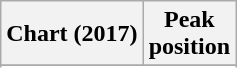<table class="wikitable sortable plainrowheaders">
<tr>
<th scope="col">Chart (2017)</th>
<th scope="col">Peak<br>position</th>
</tr>
<tr>
</tr>
<tr>
</tr>
</table>
